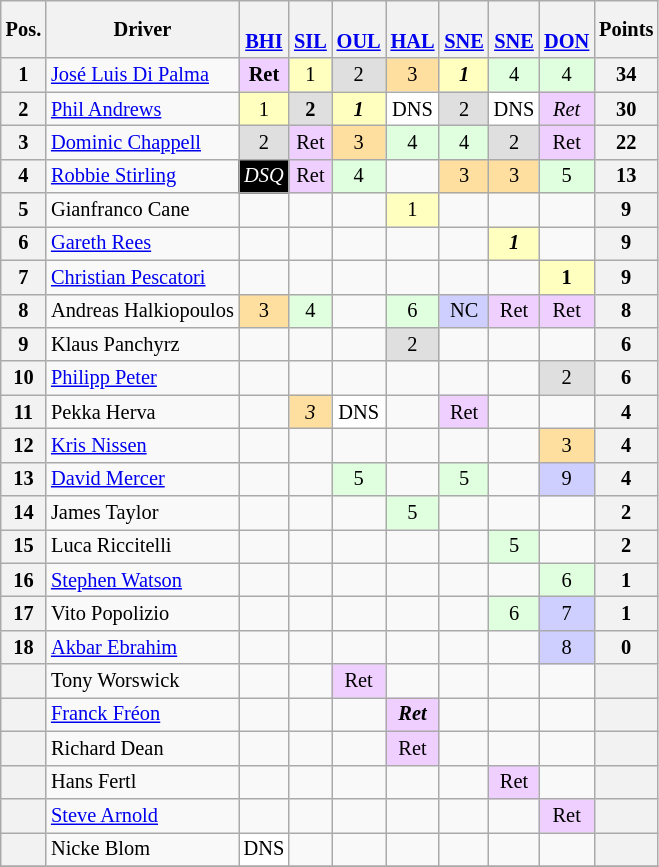<table class="wikitable" style="font-size: 85%; text-align:center;">
<tr valign="top">
<th valign="middle">Pos.</th>
<th valign="middle">Driver</th>
<th><br><a href='#'>BHI</a></th>
<th><br><a href='#'>SIL</a></th>
<th><br><a href='#'>OUL</a></th>
<th><br><a href='#'>HAL</a></th>
<th><br><a href='#'>SNE</a></th>
<th><br><a href='#'>SNE</a></th>
<th><br><a href='#'>DON</a></th>
<th valign="middle">Points</th>
</tr>
<tr>
<th>1</th>
<td align=left> <a href='#'>José Luis Di Palma</a></td>
<td style="background:#EFCFFF;"><strong>Ret</strong></td>
<td style="background:#FFFFBF;">1</td>
<td style="background:#DFDFDF;">2</td>
<td style="background:#FFDF9F;">3</td>
<td style="background:#FFFFBF;"><strong><em>1</em></strong></td>
<td style="background:#DFFFDF;">4</td>
<td style="background:#DFFFDF;">4</td>
<th>34</th>
</tr>
<tr>
<th>2</th>
<td align=left> <a href='#'>Phil Andrews</a></td>
<td style="background:#FFFFBF;">1</td>
<td style="background:#DFDFDF;"><strong>2</strong></td>
<td style="background:#FFFFBF;"><strong><em>1</em></strong></td>
<td style="background:#FFFFFF;">DNS</td>
<td style="background:#DFDFDF;">2</td>
<td style="background:#FFFFFF;">DNS</td>
<td style="background:#EFCFFF;"><em>Ret</em></td>
<th>30</th>
</tr>
<tr>
<th>3</th>
<td align=left> <a href='#'>Dominic Chappell</a></td>
<td style="background:#DFDFDF;">2</td>
<td style="background:#EFCFFF;">Ret</td>
<td style="background:#FFDF9F;">3</td>
<td style="background:#DFFFDF;">4</td>
<td style="background:#DFFFDF;">4</td>
<td style="background:#DFDFDF;">2</td>
<td style="background:#EFCFFF;">Ret</td>
<th>22</th>
</tr>
<tr>
<th>4</th>
<td align=left> <a href='#'>Robbie Stirling</a></td>
<td style="background:#000000; color:white"><em>DSQ</em></td>
<td style="background:#EFCFFF;">Ret</td>
<td style="background:#DFFFDF;">4</td>
<td></td>
<td style="background:#FFDF9F;">3</td>
<td style="background:#FFDF9F;">3</td>
<td style="background:#DFFFDF;">5</td>
<th>13</th>
</tr>
<tr>
<th>5</th>
<td align=left> Gianfranco Cane</td>
<td></td>
<td></td>
<td></td>
<td style="background:#FFFFBF;">1</td>
<td></td>
<td></td>
<td></td>
<th>9</th>
</tr>
<tr>
<th>6</th>
<td align=left> <a href='#'>Gareth Rees</a></td>
<td></td>
<td></td>
<td></td>
<td></td>
<td></td>
<td style="background:#FFFFBF;"><strong><em>1</em></strong></td>
<td></td>
<th>9</th>
</tr>
<tr>
<th>7</th>
<td align=left> <a href='#'>Christian Pescatori</a></td>
<td></td>
<td></td>
<td></td>
<td></td>
<td></td>
<td></td>
<td style="background:#FFFFBF;"><strong>1</strong></td>
<th>9</th>
</tr>
<tr>
<th>8</th>
<td align=left> Andreas Halkiopoulos</td>
<td style="background:#FFDF9F;">3</td>
<td style="background:#DFFFDF;">4</td>
<td></td>
<td style="background:#DFFFDF;">6</td>
<td style="background:#CFCFFF;">NC</td>
<td style="background:#EFCFFF;">Ret</td>
<td style="background:#EFCFFF;">Ret</td>
<th>8</th>
</tr>
<tr>
<th>9</th>
<td align=left> Klaus Panchyrz</td>
<td></td>
<td></td>
<td></td>
<td style="background:#DFDFDF;">2</td>
<td></td>
<td></td>
<td></td>
<th>6</th>
</tr>
<tr>
<th>10</th>
<td align=left> <a href='#'>Philipp Peter</a></td>
<td></td>
<td></td>
<td></td>
<td></td>
<td></td>
<td></td>
<td style="background:#DFDFDF;">2</td>
<th>6</th>
</tr>
<tr>
<th>11</th>
<td align=left> Pekka Herva</td>
<td></td>
<td style="background:#FFDF9F;"><em>3</em></td>
<td style="background:#FFFFFF;">DNS</td>
<td></td>
<td style="background:#EFCFFF;">Ret</td>
<td></td>
<td></td>
<th>4</th>
</tr>
<tr>
<th>12</th>
<td align=left> <a href='#'>Kris Nissen</a></td>
<td></td>
<td></td>
<td></td>
<td></td>
<td></td>
<td></td>
<td style="background:#FFDF9F;">3</td>
<th>4</th>
</tr>
<tr>
<th>13</th>
<td align=left> <a href='#'>David Mercer</a></td>
<td></td>
<td></td>
<td style="background:#DFFFDF;">5</td>
<td></td>
<td style="background:#DFFFDF;">5</td>
<td></td>
<td style="background:#CFCFFF;">9</td>
<th>4</th>
</tr>
<tr>
<th>14</th>
<td align=left> James Taylor</td>
<td></td>
<td></td>
<td></td>
<td style="background:#DFFFDF;">5</td>
<td></td>
<td></td>
<td></td>
<th>2</th>
</tr>
<tr>
<th>15</th>
<td align=left> Luca Riccitelli</td>
<td></td>
<td></td>
<td></td>
<td></td>
<td></td>
<td style="background:#DFFFDF;">5</td>
<td></td>
<th>2</th>
</tr>
<tr>
<th>16</th>
<td align=left> <a href='#'>Stephen Watson</a></td>
<td></td>
<td></td>
<td></td>
<td></td>
<td></td>
<td></td>
<td style="background:#DFFFDF;">6</td>
<th>1</th>
</tr>
<tr>
<th>17</th>
<td align=left> Vito Popolizio</td>
<td></td>
<td></td>
<td></td>
<td></td>
<td></td>
<td style="background:#DFFFDF;">6</td>
<td style="background:#CFCFFF;">7</td>
<th>1</th>
</tr>
<tr>
<th>18</th>
<td align=left> <a href='#'>Akbar Ebrahim</a></td>
<td></td>
<td></td>
<td></td>
<td></td>
<td></td>
<td></td>
<td style="background:#CFCFFF;">8</td>
<th>0</th>
</tr>
<tr>
<th></th>
<td align=left> Tony Worswick</td>
<td></td>
<td></td>
<td style="background:#EFCFFF;">Ret</td>
<td></td>
<td></td>
<td></td>
<td></td>
<th></th>
</tr>
<tr>
<th></th>
<td align=left> <a href='#'>Franck Fréon</a></td>
<td></td>
<td></td>
<td></td>
<td style="background:#EFCFFF;"><strong><em>Ret</em></strong></td>
<td></td>
<td></td>
<td></td>
<th></th>
</tr>
<tr>
<th></th>
<td align=left> Richard Dean</td>
<td></td>
<td></td>
<td></td>
<td style="background:#EFCFFF;">Ret</td>
<td></td>
<td></td>
<td></td>
<th></th>
</tr>
<tr>
<th></th>
<td align=left> Hans Fertl</td>
<td></td>
<td></td>
<td></td>
<td></td>
<td></td>
<td style="background:#EFCFFF;">Ret</td>
<td></td>
<th></th>
</tr>
<tr>
<th></th>
<td align=left> <a href='#'>Steve Arnold</a></td>
<td></td>
<td></td>
<td></td>
<td></td>
<td></td>
<td></td>
<td style="background:#EFCFFF;">Ret</td>
<th></th>
</tr>
<tr>
<th></th>
<td align=left> Nicke Blom</td>
<td style="background:#FFFFFF;">DNS</td>
<td></td>
<td></td>
<td></td>
<td></td>
<td></td>
<td></td>
<th></th>
</tr>
<tr>
</tr>
</table>
